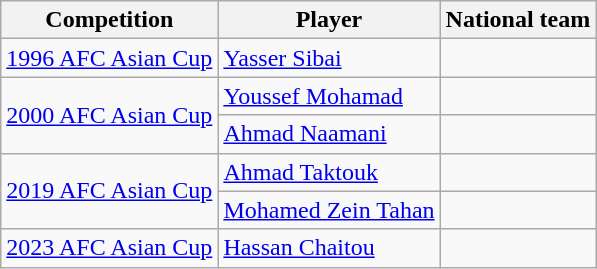<table class="wikitable">
<tr>
<th>Competition</th>
<th>Player</th>
<th>National team</th>
</tr>
<tr>
<td><a href='#'>1996 AFC Asian Cup</a></td>
<td><a href='#'>Yasser Sibai</a></td>
<td></td>
</tr>
<tr>
<td rowspan="2"><a href='#'>2000 AFC Asian Cup</a></td>
<td><a href='#'>Youssef Mohamad</a></td>
<td></td>
</tr>
<tr>
<td><a href='#'>Ahmad Naamani</a></td>
<td></td>
</tr>
<tr>
<td rowspan="2"><a href='#'>2019 AFC Asian Cup</a></td>
<td><a href='#'>Ahmad Taktouk</a></td>
<td></td>
</tr>
<tr>
<td><a href='#'>Mohamed Zein Tahan</a></td>
<td></td>
</tr>
<tr>
<td rowspan="1"><a href='#'>2023 AFC Asian Cup</a></td>
<td><a href='#'>Hassan Chaitou</a></td>
<td></td>
</tr>
</table>
